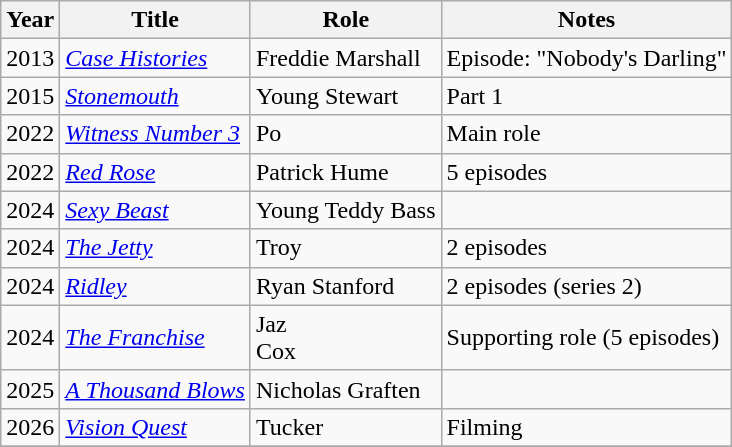<table class="wikitable sortable">
<tr>
<th>Year</th>
<th>Title</th>
<th>Role</th>
<th class="unsortable">Notes</th>
</tr>
<tr>
<td>2013</td>
<td><em><a href='#'>Case Histories</a></em></td>
<td>Freddie Marshall</td>
<td>Episode: "Nobody's Darling"</td>
</tr>
<tr>
<td>2015</td>
<td><em><a href='#'>Stonemouth</a></em></td>
<td>Young Stewart</td>
<td>Part 1</td>
</tr>
<tr>
<td>2022</td>
<td><em><a href='#'>Witness Number 3</a></em></td>
<td>Po</td>
<td>Main role</td>
</tr>
<tr>
<td>2022</td>
<td><em><a href='#'>Red Rose</a></em></td>
<td>Patrick Hume</td>
<td>5 episodes</td>
</tr>
<tr>
<td>2024</td>
<td><em><a href='#'>Sexy Beast</a></em></td>
<td>Young Teddy Bass</td>
<td></td>
</tr>
<tr>
<td>2024</td>
<td><em><a href='#'>The Jetty</a></em></td>
<td>Troy</td>
<td>2 episodes</td>
</tr>
<tr>
<td>2024</td>
<td><em><a href='#'>Ridley</a></em></td>
<td>Ryan Stanford</td>
<td>2 episodes (series 2)</td>
</tr>
<tr>
<td>2024</td>
<td><em><a href='#'>The Franchise</a></em></td>
<td>Jaz<br>Cox</td>
<td>Supporting role (5 episodes)</td>
</tr>
<tr>
<td>2025</td>
<td><em><a href='#'>A Thousand Blows</a></em></td>
<td>Nicholas Graften</td>
<td></td>
</tr>
<tr>
<td>2026</td>
<td><em><a href='#'>Vision Quest</a></em></td>
<td>Tucker</td>
<td>Filming</td>
</tr>
<tr>
</tr>
</table>
